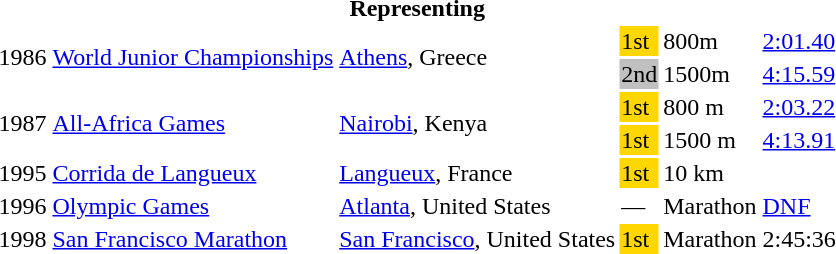<table>
<tr>
<th colspan="6">Representing </th>
</tr>
<tr>
<td rowspan=2>1986</td>
<td rowspan=2><a href='#'>World Junior Championships</a></td>
<td rowspan=2><a href='#'>Athens</a>, Greece</td>
<td bgcolor=gold>1st</td>
<td>800m</td>
<td><a href='#'>2:01.40</a></td>
</tr>
<tr>
<td bgcolor=silver>2nd</td>
<td>1500m</td>
<td><a href='#'>4:15.59</a></td>
</tr>
<tr>
<td rowspan=2>1987</td>
<td rowspan=2><a href='#'>All-Africa Games</a></td>
<td rowspan=2><a href='#'>Nairobi</a>, Kenya</td>
<td bgcolor="gold">1st</td>
<td>800 m</td>
<td><a href='#'>2:03.22</a></td>
</tr>
<tr>
<td bgcolor="gold">1st</td>
<td>1500 m</td>
<td><a href='#'>4:13.91</a></td>
</tr>
<tr>
<td>1995</td>
<td><a href='#'>Corrida de Langueux</a></td>
<td><a href='#'>Langueux</a>, France</td>
<td bgcolor="gold">1st</td>
<td>10 km</td>
<td></td>
</tr>
<tr>
<td>1996</td>
<td><a href='#'>Olympic Games</a></td>
<td><a href='#'>Atlanta</a>, United States</td>
<td>—</td>
<td>Marathon</td>
<td><a href='#'>DNF</a></td>
</tr>
<tr>
<td>1998</td>
<td><a href='#'>San Francisco Marathon</a></td>
<td><a href='#'>San Francisco</a>, United States</td>
<td bgcolor=gold>1st</td>
<td>Marathon</td>
<td>2:45:36</td>
</tr>
</table>
